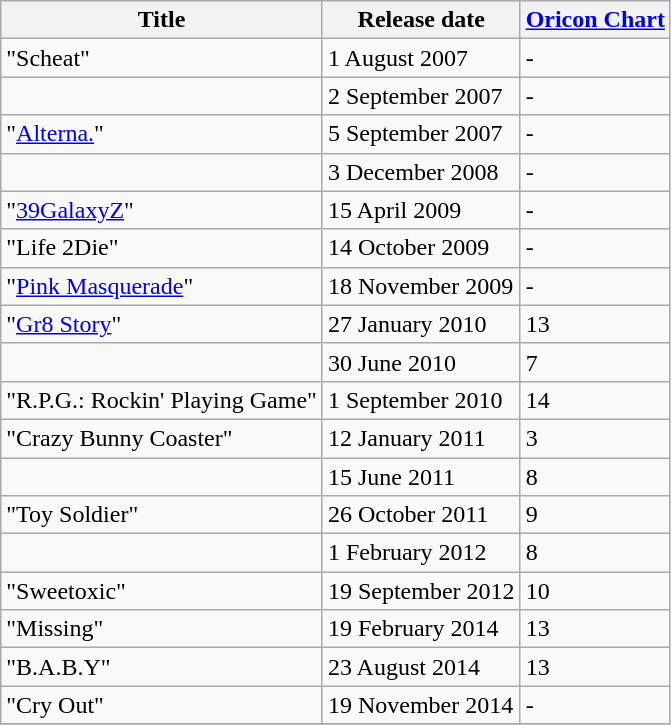<table class="wikitable">
<tr>
<th>Title</th>
<th>Release date</th>
<th><a href='#'>Oricon Chart</a></th>
</tr>
<tr>
<td>"Scheat"</td>
<td>1 August 2007</td>
<td>-</td>
</tr>
<tr>
<td></td>
<td>2 September 2007</td>
<td>-</td>
</tr>
<tr>
<td>"<a href='#'>Alterna.</a>"</td>
<td>5 September 2007</td>
<td>-</td>
</tr>
<tr>
<td></td>
<td>3 December 2008</td>
<td>-</td>
</tr>
<tr>
<td>"<a href='#'>39GalaxyZ</a>"</td>
<td>15 April 2009</td>
<td>-</td>
</tr>
<tr>
<td>"Life 2Die"</td>
<td>14 October 2009</td>
<td>-</td>
</tr>
<tr>
<td>"<a href='#'>Pink Masquerade</a>"</td>
<td>18 November 2009</td>
<td>-</td>
</tr>
<tr>
<td>"<a href='#'>Gr8 Story</a>"</td>
<td>27 January 2010</td>
<td>13</td>
</tr>
<tr>
<td></td>
<td>30 June 2010</td>
<td>7</td>
</tr>
<tr>
<td>"R.P.G.: Rockin' Playing Game"</td>
<td>1 September 2010</td>
<td>14</td>
</tr>
<tr>
<td>"Crazy Bunny Coaster"</td>
<td>12 January 2011</td>
<td>3</td>
</tr>
<tr>
<td></td>
<td>15 June 2011</td>
<td>8</td>
</tr>
<tr>
<td>"Toy Soldier"</td>
<td>26 October 2011</td>
<td>9</td>
</tr>
<tr>
<td></td>
<td>1 February 2012</td>
<td>8</td>
</tr>
<tr>
<td>"Sweetoxic"</td>
<td>19 September 2012</td>
<td>10</td>
</tr>
<tr>
<td>"Missing"</td>
<td>19 February 2014</td>
<td>13</td>
</tr>
<tr>
<td>"B.A.B.Y"</td>
<td>23 August 2014</td>
<td>13</td>
</tr>
<tr>
<td>"Cry Out"</td>
<td>19 November 2014</td>
<td>-</td>
</tr>
<tr>
</tr>
</table>
